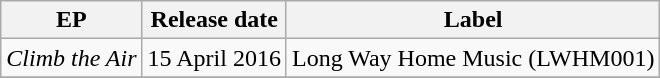<table class="wikitable">
<tr>
<th>EP</th>
<th>Release date</th>
<th>Label</th>
</tr>
<tr>
<td><em>Climb the Air</em></td>
<td>15 April 2016</td>
<td>Long Way Home Music 	(LWHM001)</td>
</tr>
<tr>
</tr>
</table>
